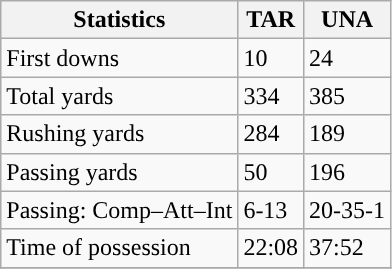<table class="wikitable" style="float: left;">
<tr>
<th>Statistics</th>
<th>TAR</th>
<th>UNA</th>
</tr>
<tr>
<td>First downs</td>
<td>10</td>
<td>24</td>
</tr>
<tr>
<td>Total yards</td>
<td>334</td>
<td>385</td>
</tr>
<tr>
<td>Rushing yards</td>
<td>284</td>
<td>189</td>
</tr>
<tr>
<td>Passing yards</td>
<td>50</td>
<td>196</td>
</tr>
<tr>
<td>Passing: Comp–Att–Int</td>
<td>6-13</td>
<td>20-35-1</td>
</tr>
<tr>
<td>Time of possession</td>
<td>22:08</td>
<td>37:52</td>
</tr>
<tr>
</tr>
</table>
